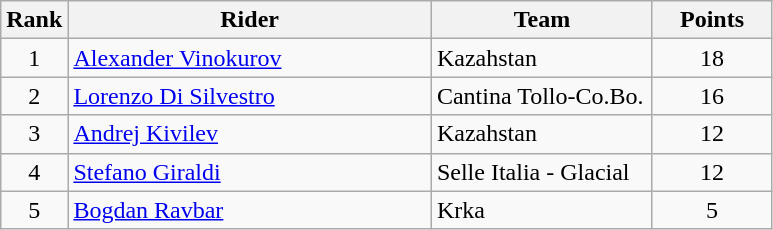<table class="wikitable">
<tr>
<th>Rank</th>
<th>Rider</th>
<th>Team</th>
<th>Points</th>
</tr>
<tr>
<td align=center>1</td>
<td width=235> <a href='#'>Alexander Vinokurov</a> </td>
<td width=140>Kazahstan</td>
<td width=72 align=center>18</td>
</tr>
<tr>
<td align=center>2</td>
<td> <a href='#'>Lorenzo Di Silvestro</a> </td>
<td>Cantina Tollo-Co.Bo.</td>
<td align=center>16</td>
</tr>
<tr>
<td align=center>3</td>
<td> <a href='#'>Andrej Kivilev</a></td>
<td>Kazahstan</td>
<td align=center>12</td>
</tr>
<tr>
<td align=center>4</td>
<td> <a href='#'>Stefano Giraldi</a></td>
<td>Selle Italia - Glacial</td>
<td align=center>12</td>
</tr>
<tr>
<td align=center>5</td>
<td> <a href='#'>Bogdan Ravbar</a></td>
<td>Krka</td>
<td align=center>5</td>
</tr>
</table>
